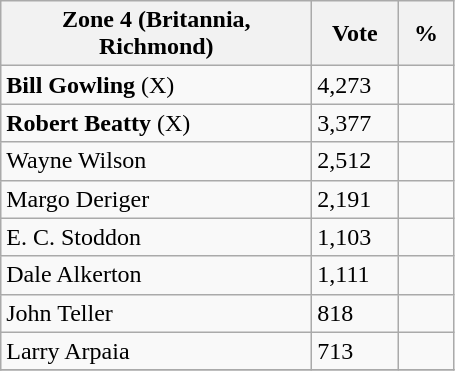<table class="wikitable">
<tr>
<th bgcolor="#DDDDFF" width="200px">Zone 4 (Britannia, Richmond)</th>
<th bgcolor="#DDDDFF" width="50px">Vote</th>
<th bgcolor="#DDDDFF" width="30px">%</th>
</tr>
<tr>
<td><strong>Bill Gowling</strong> (X)</td>
<td>4,273</td>
<td></td>
</tr>
<tr>
<td><strong>Robert Beatty</strong> (X)</td>
<td>3,377</td>
<td></td>
</tr>
<tr>
<td>Wayne Wilson</td>
<td>2,512</td>
<td></td>
</tr>
<tr>
<td>Margo Deriger</td>
<td>2,191</td>
<td></td>
</tr>
<tr>
<td>E. C. Stoddon</td>
<td>1,103</td>
<td></td>
</tr>
<tr>
<td>Dale Alkerton</td>
<td>1,111</td>
<td></td>
</tr>
<tr>
<td>John Teller</td>
<td>818</td>
<td></td>
</tr>
<tr>
<td>Larry Arpaia</td>
<td>713</td>
<td></td>
</tr>
<tr>
</tr>
</table>
